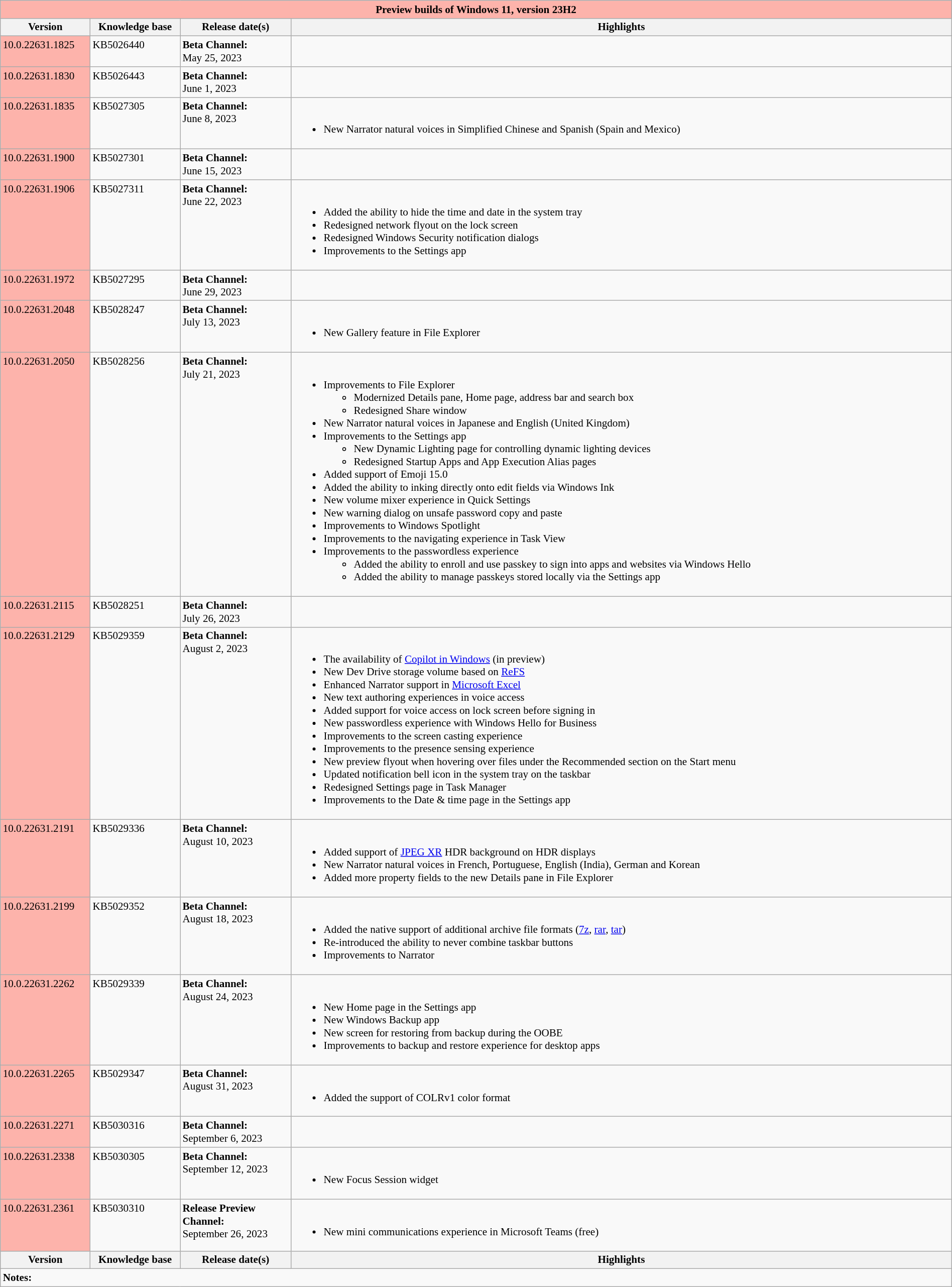<table class="wikitable mw-collapsible mw-collapsed" style=width:100%;font-size:88%>
<tr>
<th colspan=4 style=background:#fdb3ab>Preview builds of Windows 11, version 23H2</th>
</tr>
<tr>
<th scope=col style=width:8em>Version</th>
<th scope=col style=width:8em>Knowledge base</th>
<th scope=col style=width:10em>Release date(s)</th>
<th scope=col>Highlights</th>
</tr>
<tr valign=top>
<td style=background:#fdb3ab>10.0.22631.1825<br></td>
<td>KB5026440</td>
<td><strong>Beta Channel:</strong><br>May 25, 2023</td>
<td></td>
</tr>
<tr valign=top>
<td style=background:#fdb3ab>10.0.22631.1830<br></td>
<td>KB5026443</td>
<td><strong>Beta Channel:</strong><br>June 1, 2023</td>
<td></td>
</tr>
<tr valign=top>
<td style=background:#fdb3ab>10.0.22631.1835<br></td>
<td>KB5027305</td>
<td><strong>Beta Channel:</strong><br>June 8, 2023</td>
<td><br><ul><li>New Narrator natural voices in Simplified Chinese and Spanish (Spain and Mexico)</li></ul></td>
</tr>
<tr valign=top>
<td style=background:#fdb3ab>10.0.22631.1900<br></td>
<td>KB5027301</td>
<td><strong>Beta Channel:</strong><br>June 15, 2023</td>
<td></td>
</tr>
<tr valign=top>
<td style=background:#fdb3ab>10.0.22631.1906<br></td>
<td>KB5027311</td>
<td><strong>Beta Channel:</strong><br>June 22, 2023</td>
<td><br><ul><li>Added the ability to hide the time and date in the system tray</li><li>Redesigned network flyout on the lock screen</li><li>Redesigned Windows Security notification dialogs</li><li>Improvements to the Settings app</li></ul></td>
</tr>
<tr valign=top>
<td style=background:#fdb3ab>10.0.22631.1972<br></td>
<td>KB5027295</td>
<td><strong>Beta Channel:</strong><br>June 29, 2023</td>
<td></td>
</tr>
<tr valign=top>
<td style=background:#fdb3ab>10.0.22631.2048<br></td>
<td>KB5028247</td>
<td><strong>Beta Channel:</strong><br>July 13, 2023</td>
<td><br><ul><li>New Gallery feature in File Explorer</li></ul></td>
</tr>
<tr valign=top>
<td style=background:#fdb3ab>10.0.22631.2050<br></td>
<td>KB5028256</td>
<td><strong>Beta Channel:</strong><br>July 21, 2023</td>
<td><br><ul><li>Improvements to File Explorer<ul><li>Modernized Details pane, Home page, address bar and search box</li><li>Redesigned Share window</li></ul></li><li>New Narrator natural voices in Japanese and English (United Kingdom)</li><li>Improvements to the Settings app<ul><li>New Dynamic Lighting page for controlling dynamic lighting devices</li><li>Redesigned Startup Apps and App Execution Alias pages</li></ul></li><li>Added support of Emoji 15.0</li><li>Added the ability to inking directly onto edit fields via Windows Ink</li><li>New volume mixer experience in Quick Settings</li><li>New warning dialog on unsafe password copy and paste</li><li>Improvements to Windows Spotlight</li><li>Improvements to the navigating experience in Task View</li><li>Improvements to the passwordless experience<ul><li>Added the ability to enroll and use passkey to sign into apps and websites via Windows Hello</li><li>Added the ability to manage passkeys stored locally via the Settings app</li></ul></li></ul></td>
</tr>
<tr valign=top>
<td style=background:#fdb3ab>10.0.22631.2115<br></td>
<td>KB5028251</td>
<td><strong>Beta Channel:</strong><br>July 26, 2023</td>
<td></td>
</tr>
<tr valign=top>
<td style=background:#fdb3ab>10.0.22631.2129<br></td>
<td>KB5029359</td>
<td><strong>Beta Channel:</strong><br>August 2, 2023</td>
<td><br><ul><li>The availability of <a href='#'>Copilot in Windows</a> (in preview)</li><li>New Dev Drive storage volume based on <a href='#'>ReFS</a></li><li>Enhanced Narrator support in <a href='#'>Microsoft Excel</a></li><li>New text authoring experiences in voice access</li><li>Added support for voice access on lock screen before signing in</li><li>New passwordless experience with Windows Hello for Business</li><li>Improvements to the screen casting experience</li><li>Improvements to the presence sensing experience</li><li>New preview flyout when hovering over files under the Recommended section on the Start menu</li><li>Updated notification bell icon in the system tray on the taskbar</li><li>Redesigned Settings page in Task Manager</li><li>Improvements to the Date & time page in the Settings app</li></ul></td>
</tr>
<tr valign=top>
<td style=background:#fdb3ab>10.0.22631.2191<br></td>
<td>KB5029336</td>
<td><strong>Beta Channel:</strong><br>August 10, 2023</td>
<td><br><ul><li>Added support of <a href='#'>JPEG XR</a> HDR background on HDR displays</li><li>New Narrator natural voices in French, Portuguese, English (India), German and Korean</li><li>Added more property fields to the new Details pane in File Explorer</li></ul></td>
</tr>
<tr valign=top>
<td style=background:#fdb3ab>10.0.22631.2199<br></td>
<td>KB5029352</td>
<td><strong>Beta Channel:</strong><br>August 18, 2023</td>
<td><br><ul><li>Added the native support of additional archive file formats (<a href='#'>7z</a>, <a href='#'>rar</a>, <a href='#'>tar</a>)</li><li>Re-introduced the ability to never combine taskbar buttons</li><li>Improvements to Narrator</li></ul></td>
</tr>
<tr valign=top>
<td style=background:#fdb3ab>10.0.22631.2262<br></td>
<td>KB5029339</td>
<td><strong>Beta Channel:</strong><br>August 24, 2023</td>
<td><br><ul><li>New Home page in the Settings app</li><li>New Windows Backup app</li><li>New screen for restoring from backup during the OOBE</li><li>Improvements to backup and restore experience for desktop apps</li></ul></td>
</tr>
<tr valign=top>
<td style=background:#fdb3ab>10.0.22631.2265<br></td>
<td>KB5029347</td>
<td><strong>Beta Channel:</strong><br>August 31, 2023</td>
<td><br><ul><li>Added the support of COLRv1 color format</li></ul></td>
</tr>
<tr valign=top>
<td style=background:#fdb3ab>10.0.22631.2271<br></td>
<td>KB5030316</td>
<td><strong>Beta Channel:</strong><br>September 6, 2023</td>
<td></td>
</tr>
<tr valign=top>
<td style=background:#fdb3ab>10.0.22631.2338<br></td>
<td>KB5030305</td>
<td><strong>Beta Channel:</strong><br>September 12, 2023</td>
<td><br><ul><li>New Focus Session widget</li></ul></td>
</tr>
<tr valign=top>
<td style=background:#fdb3ab>10.0.22631.2361<br></td>
<td>KB5030310</td>
<td><strong>Release Preview Channel:</strong><br>September 26, 2023</td>
<td><br><ul><li>New mini communications experience in Microsoft Teams (free)</li></ul></td>
</tr>
<tr>
<th>Version</th>
<th>Knowledge base</th>
<th>Release date(s)</th>
<th>Highlights</th>
</tr>
<tr>
<td class="wikitable mw-collapsible" colspan=4 style=text-align:left><strong>Notes:</strong></td>
</tr>
</table>
